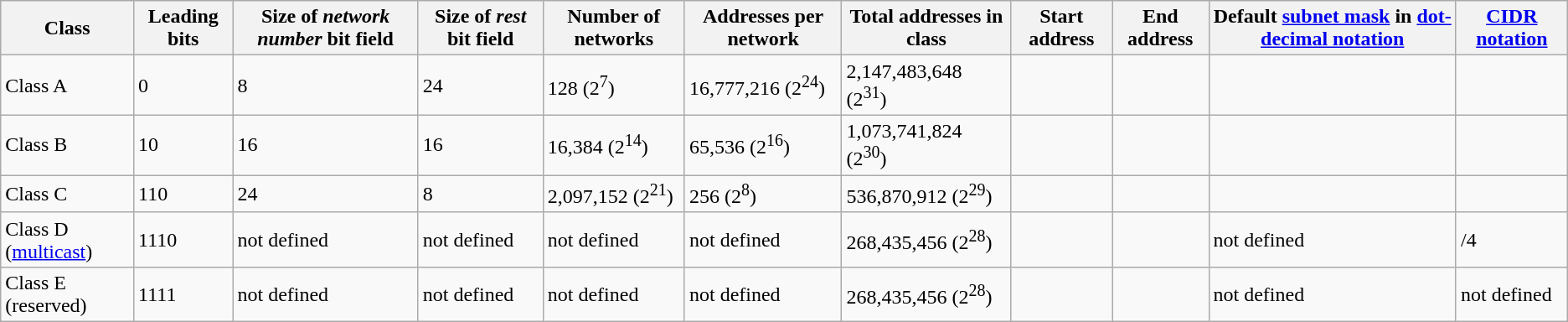<table class="wikitable">
<tr>
<th>Class</th>
<th>Leading bits</th>
<th>Size of <em>network number</em> bit field</th>
<th>Size of <em>rest</em> bit field</th>
<th>Number of networks</th>
<th>Addresses per network</th>
<th>Total addresses in class</th>
<th>Start address</th>
<th>End address</th>
<th>Default <a href='#'>subnet mask</a> in <a href='#'>dot-decimal notation</a></th>
<th><a href='#'>CIDR notation</a></th>
</tr>
<tr>
<td>Class A</td>
<td>0</td>
<td>8</td>
<td>24</td>
<td>128 (2<sup>7</sup>)</td>
<td>16,777,216 (2<sup>24</sup>)</td>
<td>2,147,483,648 (2<sup>31</sup>)</td>
<td></td>
<td></td>
<td></td>
<td></td>
</tr>
<tr>
<td>Class B</td>
<td>10</td>
<td>16</td>
<td>16</td>
<td>16,384 (2<sup>14</sup>)</td>
<td>65,536 (2<sup>16</sup>)</td>
<td>1,073,741,824 (2<sup>30</sup>)</td>
<td></td>
<td></td>
<td></td>
<td></td>
</tr>
<tr>
<td>Class C</td>
<td>110</td>
<td>24</td>
<td>8</td>
<td>2,097,152 (2<sup>21</sup>)</td>
<td>256 (2<sup>8</sup>)</td>
<td>536,870,912 (2<sup>29</sup>)</td>
<td></td>
<td></td>
<td></td>
<td></td>
</tr>
<tr>
<td>Class D (<a href='#'>multicast</a>)</td>
<td>1110</td>
<td>not defined</td>
<td>not defined</td>
<td>not defined</td>
<td>not defined</td>
<td>268,435,456 (2<sup>28</sup>)</td>
<td></td>
<td></td>
<td>not defined</td>
<td>/4</td>
</tr>
<tr>
<td>Class E (reserved)</td>
<td>1111</td>
<td>not defined</td>
<td>not defined</td>
<td>not defined</td>
<td>not defined</td>
<td>268,435,456 (2<sup>28</sup>)</td>
<td></td>
<td></td>
<td>not defined</td>
<td>not defined</td>
</tr>
</table>
